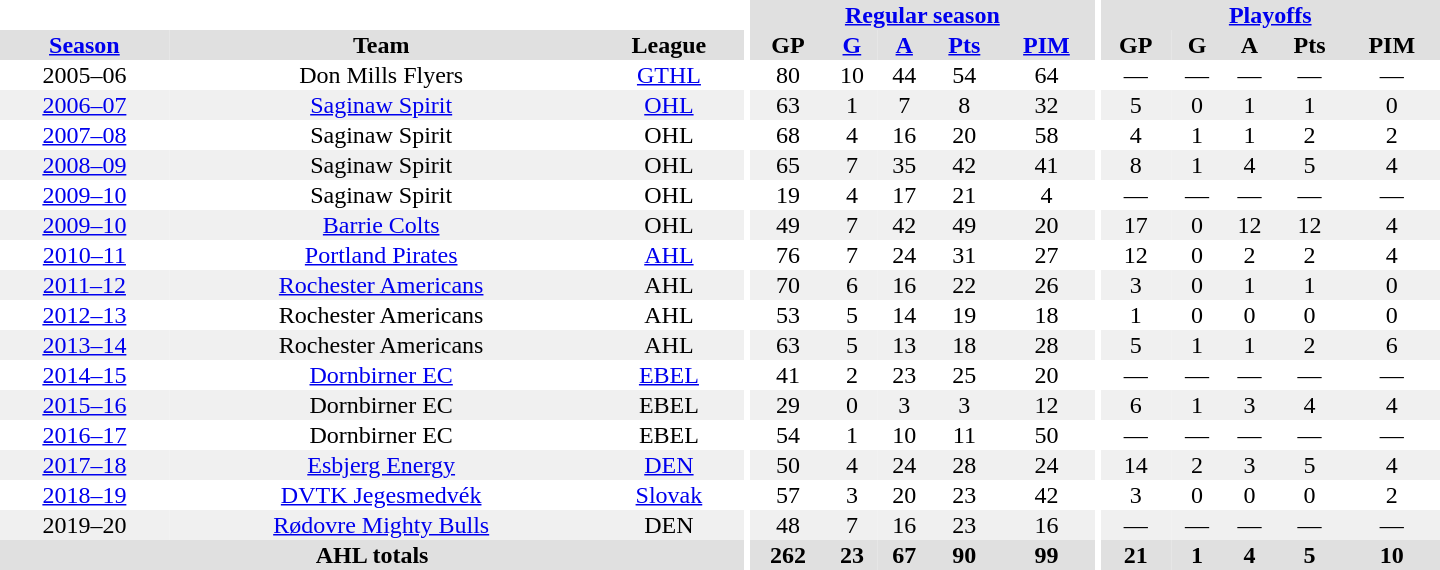<table border="0" cellpadding="1" cellspacing="0" style="text-align:center; width:60em">
<tr bgcolor="#e0e0e0">
<th colspan="3" bgcolor="#ffffff"></th>
<th rowspan="99" bgcolor="#ffffff"></th>
<th colspan="5"><a href='#'>Regular season</a></th>
<th rowspan="99" bgcolor="#ffffff"></th>
<th colspan="5"><a href='#'>Playoffs</a></th>
</tr>
<tr bgcolor="#e0e0e0">
<th><a href='#'>Season</a></th>
<th>Team</th>
<th>League</th>
<th>GP</th>
<th><a href='#'>G</a></th>
<th><a href='#'>A</a></th>
<th><a href='#'>Pts</a></th>
<th><a href='#'>PIM</a></th>
<th>GP</th>
<th>G</th>
<th>A</th>
<th>Pts</th>
<th>PIM</th>
</tr>
<tr ALIGN="center">
<td>2005–06</td>
<td>Don Mills Flyers</td>
<td><a href='#'>GTHL</a></td>
<td>80</td>
<td>10</td>
<td>44</td>
<td>54</td>
<td>64</td>
<td>—</td>
<td>—</td>
<td>—</td>
<td>—</td>
<td>—</td>
</tr>
<tr ALIGN="center" bgcolor="#f0f0f0">
<td><a href='#'>2006–07</a></td>
<td><a href='#'>Saginaw Spirit</a></td>
<td><a href='#'>OHL</a></td>
<td>63</td>
<td>1</td>
<td>7</td>
<td>8</td>
<td>32</td>
<td>5</td>
<td>0</td>
<td>1</td>
<td>1</td>
<td>0</td>
</tr>
<tr ALIGN="center">
<td><a href='#'>2007–08</a></td>
<td>Saginaw Spirit</td>
<td>OHL</td>
<td>68</td>
<td>4</td>
<td>16</td>
<td>20</td>
<td>58</td>
<td>4</td>
<td>1</td>
<td>1</td>
<td>2</td>
<td>2</td>
</tr>
<tr ALIGN="center" bgcolor="#f0f0f0">
<td><a href='#'>2008–09</a></td>
<td>Saginaw Spirit</td>
<td>OHL</td>
<td>65</td>
<td>7</td>
<td>35</td>
<td>42</td>
<td>41</td>
<td>8</td>
<td>1</td>
<td>4</td>
<td>5</td>
<td>4</td>
</tr>
<tr ALIGN="center">
<td><a href='#'>2009–10</a></td>
<td>Saginaw Spirit</td>
<td>OHL</td>
<td>19</td>
<td>4</td>
<td>17</td>
<td>21</td>
<td>4</td>
<td>—</td>
<td>—</td>
<td>—</td>
<td>—</td>
<td>—</td>
</tr>
<tr ALIGN="center" bgcolor="#f0f0f0">
<td><a href='#'>2009–10</a></td>
<td><a href='#'>Barrie Colts</a></td>
<td>OHL</td>
<td>49</td>
<td>7</td>
<td>42</td>
<td>49</td>
<td>20</td>
<td>17</td>
<td>0</td>
<td>12</td>
<td>12</td>
<td>4</td>
</tr>
<tr ALIGN="center">
<td><a href='#'>2010–11</a></td>
<td><a href='#'>Portland Pirates</a></td>
<td><a href='#'>AHL</a></td>
<td>76</td>
<td>7</td>
<td>24</td>
<td>31</td>
<td>27</td>
<td>12</td>
<td>0</td>
<td>2</td>
<td>2</td>
<td>4</td>
</tr>
<tr ALIGN="center" bgcolor="#f0f0f0">
<td><a href='#'>2011–12</a></td>
<td><a href='#'>Rochester Americans</a></td>
<td>AHL</td>
<td>70</td>
<td>6</td>
<td>16</td>
<td>22</td>
<td>26</td>
<td>3</td>
<td>0</td>
<td>1</td>
<td>1</td>
<td>0</td>
</tr>
<tr ALIGN="center">
<td><a href='#'>2012–13</a></td>
<td>Rochester Americans</td>
<td>AHL</td>
<td>53</td>
<td>5</td>
<td>14</td>
<td>19</td>
<td>18</td>
<td>1</td>
<td>0</td>
<td>0</td>
<td>0</td>
<td>0</td>
</tr>
<tr ALIGN="center" bgcolor="#f0f0f0">
<td><a href='#'>2013–14</a></td>
<td>Rochester Americans</td>
<td>AHL</td>
<td>63</td>
<td>5</td>
<td>13</td>
<td>18</td>
<td>28</td>
<td>5</td>
<td>1</td>
<td>1</td>
<td>2</td>
<td>6</td>
</tr>
<tr ALIGN="center">
<td><a href='#'>2014–15</a></td>
<td><a href='#'>Dornbirner EC</a></td>
<td><a href='#'>EBEL</a></td>
<td>41</td>
<td>2</td>
<td>23</td>
<td>25</td>
<td>20</td>
<td>—</td>
<td>—</td>
<td>—</td>
<td>—</td>
<td>—</td>
</tr>
<tr ALIGN="center"  bgcolor="#f0f0f0">
<td><a href='#'>2015–16</a></td>
<td>Dornbirner EC</td>
<td>EBEL</td>
<td>29</td>
<td>0</td>
<td>3</td>
<td>3</td>
<td>12</td>
<td>6</td>
<td>1</td>
<td>3</td>
<td>4</td>
<td>4</td>
</tr>
<tr ALIGN="center">
<td><a href='#'>2016–17</a></td>
<td>Dornbirner EC</td>
<td>EBEL</td>
<td>54</td>
<td>1</td>
<td>10</td>
<td>11</td>
<td>50</td>
<td>—</td>
<td>—</td>
<td>—</td>
<td>—</td>
<td>—</td>
</tr>
<tr ALIGN="center"  bgcolor="#f0f0f0">
<td><a href='#'>2017–18</a></td>
<td><a href='#'>Esbjerg Energy</a></td>
<td><a href='#'>DEN</a></td>
<td>50</td>
<td>4</td>
<td>24</td>
<td>28</td>
<td>24</td>
<td>14</td>
<td>2</td>
<td>3</td>
<td>5</td>
<td>4</td>
</tr>
<tr ALIGN="center">
<td><a href='#'>2018–19</a></td>
<td><a href='#'>DVTK Jegesmedvék</a></td>
<td><a href='#'>Slovak</a></td>
<td>57</td>
<td>3</td>
<td>20</td>
<td>23</td>
<td>42</td>
<td>3</td>
<td>0</td>
<td>0</td>
<td>0</td>
<td>2</td>
</tr>
<tr ALIGN="center"  bgcolor="#f0f0f0">
<td>2019–20</td>
<td><a href='#'>Rødovre Mighty Bulls</a></td>
<td>DEN</td>
<td>48</td>
<td>7</td>
<td>16</td>
<td>23</td>
<td>16</td>
<td>—</td>
<td>—</td>
<td>—</td>
<td>—</td>
<td>—</td>
</tr>
<tr style="background:#e0e0e0;">
<th colspan="3">AHL totals</th>
<th>262</th>
<th>23</th>
<th>67</th>
<th>90</th>
<th>99</th>
<th>21</th>
<th>1</th>
<th>4</th>
<th>5</th>
<th>10</th>
</tr>
</table>
